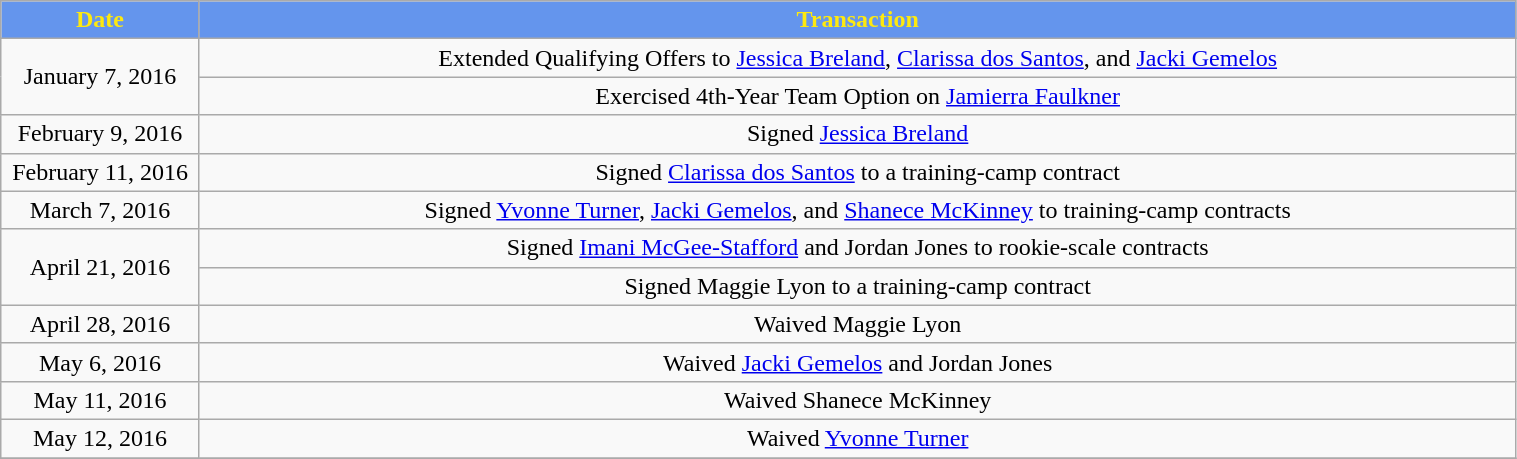<table class="wikitable" style="width:80%; text-align:center;">
<tr>
<th style="background:#6495ED; color:#FDE910;" width=125">Date</th>
<th style="background:#6495ED; color:#FDE910;" colspan=2>Transaction</th>
</tr>
<tr>
<td rowspan=2>January 7, 2016</td>
<td>Extended Qualifying Offers to <a href='#'>Jessica Breland</a>, <a href='#'>Clarissa dos Santos</a>, and <a href='#'>Jacki Gemelos</a></td>
</tr>
<tr>
<td>Exercised 4th-Year Team Option on <a href='#'>Jamierra Faulkner</a></td>
</tr>
<tr>
<td>February 9, 2016</td>
<td>Signed <a href='#'>Jessica Breland</a></td>
</tr>
<tr>
<td>February 11, 2016</td>
<td>Signed <a href='#'>Clarissa dos Santos</a> to a training-camp contract</td>
</tr>
<tr>
<td>March 7, 2016</td>
<td>Signed <a href='#'>Yvonne Turner</a>, <a href='#'>Jacki Gemelos</a>, and <a href='#'>Shanece McKinney</a> to training-camp contracts</td>
</tr>
<tr>
<td rowspan=2>April 21, 2016</td>
<td>Signed <a href='#'>Imani McGee-Stafford</a> and Jordan Jones to rookie-scale contracts</td>
</tr>
<tr>
<td>Signed Maggie Lyon to a training-camp contract</td>
</tr>
<tr>
<td>April 28, 2016</td>
<td>Waived Maggie Lyon</td>
</tr>
<tr>
<td>May 6, 2016</td>
<td>Waived <a href='#'>Jacki Gemelos</a> and Jordan Jones</td>
</tr>
<tr>
<td>May 11, 2016</td>
<td>Waived Shanece McKinney</td>
</tr>
<tr>
<td>May 12, 2016</td>
<td>Waived <a href='#'>Yvonne Turner</a></td>
</tr>
<tr>
</tr>
</table>
